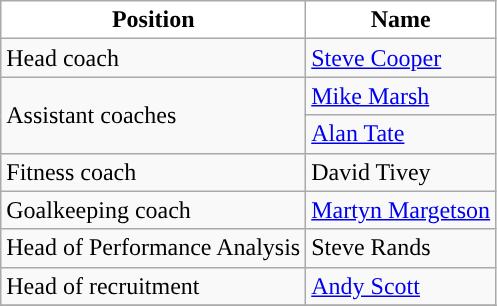<table class="wikitable" style="text-align: left">
<tr>
<th style="background:white; color:black;">Position</th>
<th style="background:white; color:black;">Name</th>
</tr>
<tr>
<td>Head coach</td>
<td> <a href='#'>Steve Cooper</a></td>
</tr>
<tr>
<td rowspan="2">Assistant coaches</td>
<td> <a href='#'>Mike Marsh</a></td>
</tr>
<tr>
<td> <a href='#'>Alan Tate</a></td>
</tr>
<tr>
<td>Fitness coach</td>
<td> David Tivey</td>
</tr>
<tr>
<td>Goalkeeping coach</td>
<td> <a href='#'>Martyn Margetson</a></td>
</tr>
<tr>
<td>Head of Performance Analysis</td>
<td> Steve Rands</td>
</tr>
<tr>
<td>Head of recruitment</td>
<td> <a href='#'>Andy Scott</a></td>
</tr>
<tr>
</tr>
</table>
